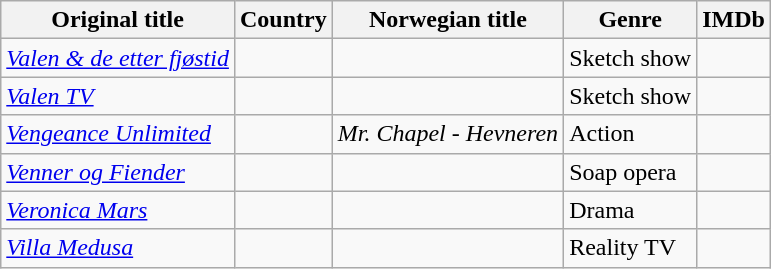<table class="wikitable">
<tr>
<th>Original title</th>
<th>Country</th>
<th>Norwegian title</th>
<th>Genre</th>
<th>IMDb</th>
</tr>
<tr>
<td><em><a href='#'>Valen & de etter fjøstid</a></em></td>
<td></td>
<td></td>
<td>Sketch show</td>
<td></td>
</tr>
<tr>
<td><em><a href='#'>Valen TV</a></em></td>
<td></td>
<td></td>
<td>Sketch show</td>
<td></td>
</tr>
<tr>
<td><em><a href='#'>Vengeance Unlimited</a></em></td>
<td></td>
<td><em>Mr. Chapel - Hevneren</em></td>
<td>Action</td>
<td></td>
</tr>
<tr>
<td><em><a href='#'>Venner og Fiender</a></em></td>
<td></td>
<td></td>
<td>Soap opera</td>
<td></td>
</tr>
<tr>
<td><em><a href='#'>Veronica Mars</a></em></td>
<td></td>
<td></td>
<td>Drama</td>
<td></td>
</tr>
<tr>
<td><em><a href='#'>Villa Medusa</a></em></td>
<td></td>
<td></td>
<td>Reality TV</td>
<td></td>
</tr>
</table>
